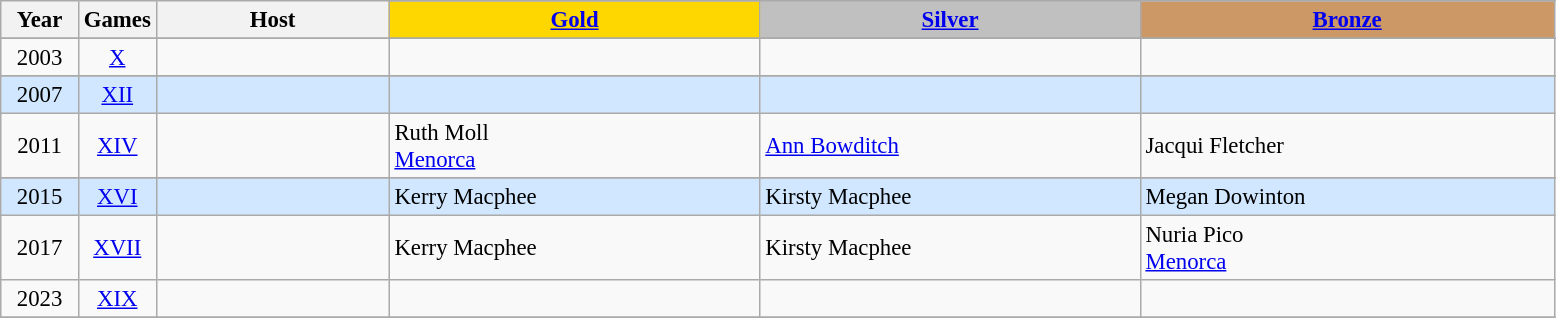<table class="wikitable" style="text-align: center; font-size:95%;">
<tr>
<th rowspan="2" style="width:5%;">Year</th>
<th rowspan="2" style="width:5%;">Games</th>
<th rowspan="2" style="width:15%;">Host</th>
</tr>
<tr>
<th style="background-color: gold"><a href='#'>Gold</a></th>
<th style="background-color: silver"><a href='#'>Silver</a></th>
<th style="background-color: #CC9966"><a href='#'>Bronze</a></th>
</tr>
<tr>
</tr>
<tr>
<td>2003</td>
<td align=center><a href='#'>X</a></td>
<td align="left"></td>
<td align="left"></td>
<td align="left"></td>
<td></td>
</tr>
<tr>
</tr>
<tr style="text-align:center; background:#d0e7ff;">
<td>2007</td>
<td align=center><a href='#'>XII</a></td>
<td align="left"></td>
<td align="left"></td>
<td></td>
<td></td>
</tr>
<tr>
<td>2011</td>
<td align=center><a href='#'>XIV</a></td>
<td align="left"></td>
<td align= left>Ruth Moll <br>  <a href='#'>Menorca</a></td>
<td align="left"><a href='#'>Ann Bowditch</a> <br> </td>
<td align="left">Jacqui Fletcher <br> </td>
</tr>
<tr>
</tr>
<tr style="text-align:center; background:#d0e7ff;">
<td>2015</td>
<td align=center><a href='#'>XVI</a></td>
<td align="left"></td>
<td align="left">Kerry Macphee <br> </td>
<td align="left">Kirsty Macphee <br> </td>
<td align="left">Megan Dowinton <br> </td>
</tr>
<tr>
<td>2017</td>
<td align=center><a href='#'>XVII</a></td>
<td align="left"></td>
<td align="left">Kerry Macphee <br> </td>
<td align="left">Kirsty Macphee <br> </td>
<td align="left">Nuria Pico <br>  <a href='#'>Menorca</a></td>
</tr>
<tr>
<td>2023</td>
<td align=center><a href='#'>XIX</a></td>
<td align="left"></td>
<td align="left"></td>
<td align="left"></td>
<td align="left"></td>
</tr>
<tr>
</tr>
</table>
